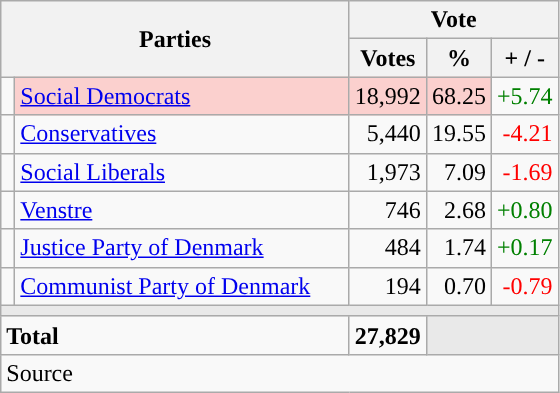<table class="wikitable" style="text-align:right;">
<tr>
<th style="text-align:centre;" rowspan="2" colspan="2" width="225">Parties</th>
<th colspan="3">Vote</th>
</tr>
<tr>
<th width="15">Votes</th>
<th width="15">%</th>
<th width="15">+ / -</th>
</tr>
<tr>
<td width="2" style="color:inherit;background:"></td>
<td bgcolor=#fbd0ce  align="left"><a href='#'>Social Democrats</a></td>
<td bgcolor=#fbd0ce>18,992</td>
<td bgcolor=#fbd0ce>68.25</td>
<td style=color:green;>+5.74</td>
</tr>
<tr>
<td width="2" style="color:inherit;background:"></td>
<td align="left"><a href='#'>Conservatives</a></td>
<td>5,440</td>
<td>19.55</td>
<td style=color:red;>-4.21</td>
</tr>
<tr>
<td width="2" style="color:inherit;background:"></td>
<td align="left"><a href='#'>Social Liberals</a></td>
<td>1,973</td>
<td>7.09</td>
<td style=color:red;>-1.69</td>
</tr>
<tr>
<td width="2" style="color:inherit;background:"></td>
<td align="left"><a href='#'>Venstre</a></td>
<td>746</td>
<td>2.68</td>
<td style=color:green;>+0.80</td>
</tr>
<tr>
<td width="2" style="color:inherit;background:"></td>
<td align="left"><a href='#'>Justice Party of Denmark</a></td>
<td>484</td>
<td>1.74</td>
<td style=color:green;>+0.17</td>
</tr>
<tr>
<td width="2" style="color:inherit;background:"></td>
<td align="left"><a href='#'>Communist Party of Denmark</a></td>
<td>194</td>
<td>0.70</td>
<td style=color:red;>-0.79</td>
</tr>
<tr>
<td colspan="7" bgcolor="#E9E9E9"></td>
</tr>
<tr>
<td align="left" colspan="2"><strong>Total</strong></td>
<td><strong>27,829</strong></td>
<td bgcolor="#E9E9E9" colspan="2"></td>
</tr>
<tr>
<td align="left" colspan="6">Source</td>
</tr>
</table>
